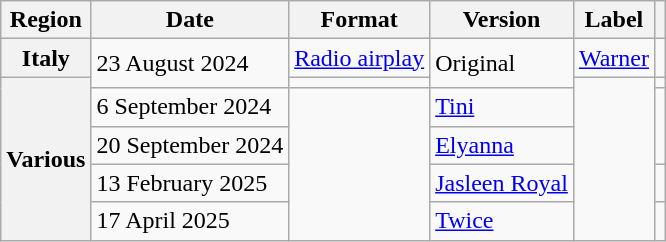<table class="wikitable plainrowheaders">
<tr>
<th scope="col">Region</th>
<th scope="col">Date</th>
<th scope="col">Format</th>
<th scope="col">Version</th>
<th scope="col">Label</th>
<th scope="col"></th>
</tr>
<tr>
<th scope="row">Italy</th>
<td rowspan="2">23 August 2024</td>
<td><a href='#'>Radio airplay</a></td>
<td rowspan="2">Original</td>
<td><a href='#'>Warner</a></td>
<td style="text-align:center"></td>
</tr>
<tr>
<th rowspan="5" scope="row">Various</th>
<td></td>
<td rowspan="5"></td>
<td style="text-align:center"></td>
</tr>
<tr>
<td>6 September 2024</td>
<td rowspan="4"></td>
<td><a href='#'>Tini</a></td>
<td rowspan="2" style="text-align:center"></td>
</tr>
<tr>
<td>20 September 2024</td>
<td><a href='#'>Elyanna</a></td>
</tr>
<tr>
<td>13 February 2025</td>
<td><a href='#'>Jasleen Royal</a></td>
<td style="text-align:center"></td>
</tr>
<tr>
<td>17 April 2025</td>
<td><a href='#'>Twice</a></td>
<td style="text-align:center"></td>
</tr>
</table>
